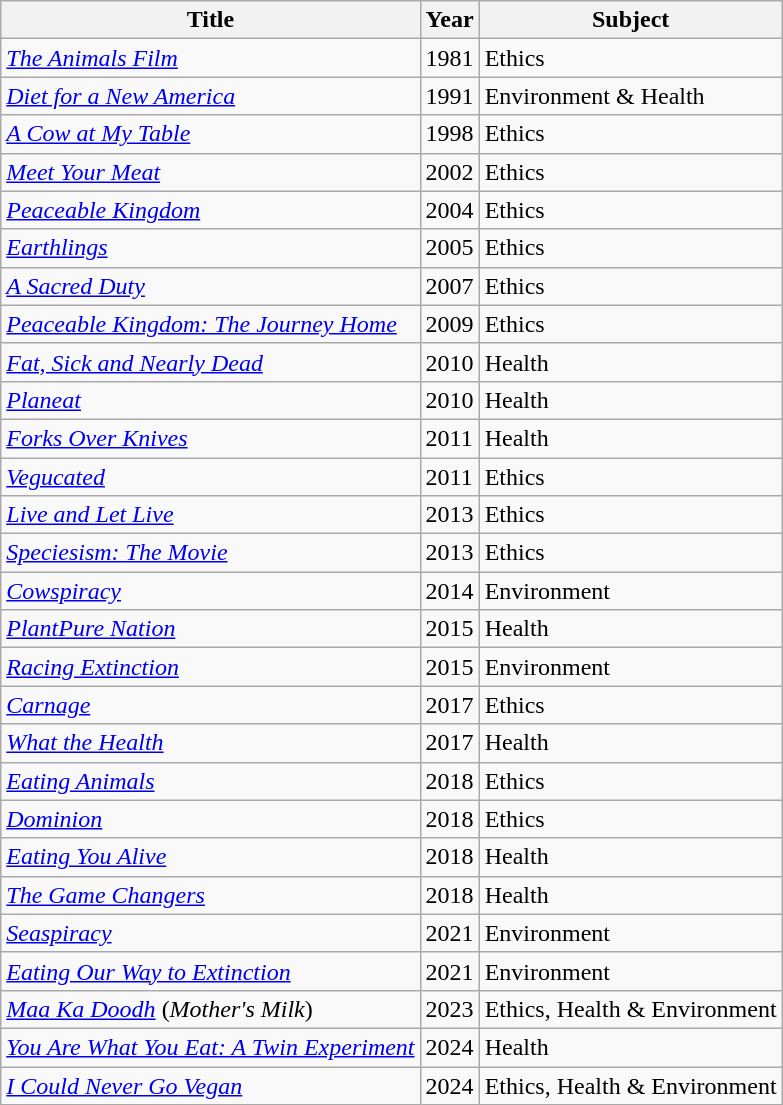<table class="wikitable sortable">
<tr>
<th>Title</th>
<th>Year</th>
<th>Subject</th>
</tr>
<tr>
<td><em><a href='#'>The Animals Film</a></em></td>
<td>1981</td>
<td>Ethics</td>
</tr>
<tr>
<td><em><a href='#'>Diet for a New America</a></em></td>
<td>1991</td>
<td>Environment & Health</td>
</tr>
<tr>
<td><em><a href='#'>A Cow at My Table</a></em></td>
<td>1998</td>
<td>Ethics</td>
</tr>
<tr>
<td><em><a href='#'>Meet Your Meat</a></em></td>
<td>2002</td>
<td>Ethics</td>
</tr>
<tr>
<td><em><a href='#'>Peaceable Kingdom</a></em></td>
<td>2004</td>
<td>Ethics</td>
</tr>
<tr>
<td><em><a href='#'>Earthlings</a></em></td>
<td>2005</td>
<td>Ethics</td>
</tr>
<tr>
<td><em><a href='#'>A Sacred Duty</a></em></td>
<td>2007</td>
<td>Ethics</td>
</tr>
<tr>
<td><em><a href='#'>Peaceable Kingdom: The Journey Home</a></em></td>
<td>2009</td>
<td>Ethics</td>
</tr>
<tr>
<td><em><a href='#'>Fat, Sick and Nearly Dead</a></em></td>
<td>2010</td>
<td>Health</td>
</tr>
<tr>
<td><em><a href='#'>Planeat</a></em></td>
<td>2010</td>
<td>Health</td>
</tr>
<tr>
<td><em><a href='#'>Forks Over Knives</a></em></td>
<td>2011</td>
<td>Health</td>
</tr>
<tr>
<td><em><a href='#'>Vegucated</a></em></td>
<td>2011</td>
<td>Ethics</td>
</tr>
<tr>
<td><em><a href='#'>Live and Let Live</a></em></td>
<td>2013</td>
<td>Ethics</td>
</tr>
<tr>
<td><em><a href='#'>Speciesism: The Movie</a></em></td>
<td>2013</td>
<td>Ethics</td>
</tr>
<tr>
<td><em><a href='#'>Cowspiracy</a></em></td>
<td>2014</td>
<td>Environment</td>
</tr>
<tr>
<td><em><a href='#'>PlantPure Nation</a></em></td>
<td>2015</td>
<td>Health</td>
</tr>
<tr>
<td><em><a href='#'>Racing Extinction</a></em></td>
<td>2015</td>
<td>Environment</td>
</tr>
<tr>
<td><em><a href='#'>Carnage</a></em></td>
<td>2017</td>
<td>Ethics</td>
</tr>
<tr>
<td><em><a href='#'>What the Health</a></em></td>
<td>2017</td>
<td>Health</td>
</tr>
<tr>
<td><em><a href='#'>Eating Animals</a></em></td>
<td>2018</td>
<td>Ethics</td>
</tr>
<tr>
<td><em><a href='#'>Dominion</a></em></td>
<td>2018</td>
<td>Ethics</td>
</tr>
<tr>
<td><em><a href='#'>Eating You Alive</a></em></td>
<td>2018</td>
<td>Health</td>
</tr>
<tr>
<td><em><a href='#'>The Game Changers</a></em></td>
<td>2018</td>
<td>Health</td>
</tr>
<tr>
<td><em><a href='#'>Seaspiracy</a></em></td>
<td>2021</td>
<td>Environment</td>
</tr>
<tr>
<td><em><a href='#'>Eating Our Way to Extinction</a></em></td>
<td>2021</td>
<td>Environment</td>
</tr>
<tr>
<td><em><a href='#'>Maa Ka Doodh</a></em> (<em>Mother's Milk</em>)</td>
<td>2023</td>
<td>Ethics, Health & Environment</td>
</tr>
<tr>
<td><em><a href='#'>You Are What You Eat: A Twin Experiment</a></em></td>
<td>2024</td>
<td>Health</td>
</tr>
<tr>
<td><em><a href='#'>I Could Never Go Vegan</a></em></td>
<td>2024</td>
<td>Ethics, Health & Environment</td>
</tr>
</table>
